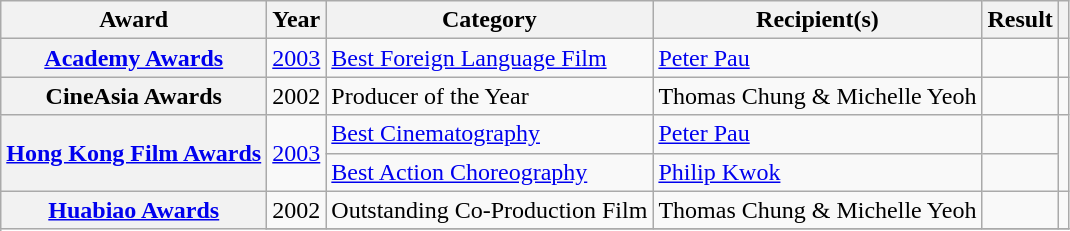<table class= "wikitable plainrowheaders sortable">
<tr>
<th scope="col">Award</th>
<th scope="col">Year</th>
<th scope="col">Category</th>
<th scope="col">Recipient(s)</th>
<th scope="col">Result</th>
<th scope="col" class="unsortable"></th>
</tr>
<tr>
<th scope="row"><a href='#'>Academy Awards</a></th>
<td style="text-align:center;"><a href='#'>2003</a></td>
<td><a href='#'>Best Foreign Language Film</a></td>
<td><a href='#'>Peter Pau</a></td>
<td></td>
<td style="text-align:center;"></td>
</tr>
<tr>
<th scope="row">CineAsia Awards</th>
<td style="text-align:center;">2002</td>
<td>Producer of the Year</td>
<td>Thomas Chung & Michelle Yeoh</td>
<td></td>
<td style="text-align:center;"></td>
</tr>
<tr>
<th scope="row" rowspan="2"><a href='#'>Hong Kong Film Awards</a></th>
<td style="text-align:center;" rowspan="2"><a href='#'>2003</a></td>
<td><a href='#'>Best Cinematography</a></td>
<td><a href='#'>Peter Pau</a></td>
<td></td>
<td style="text-align:center;" rowspan="2"></td>
</tr>
<tr>
<td><a href='#'>Best Action Choreography</a></td>
<td><a href='#'>Philip Kwok</a></td>
<td></td>
</tr>
<tr>
<th scope="row" rowspan="3"><a href='#'>Huabiao Awards</a></th>
<td style="text-align:center;">2002</td>
<td>Outstanding Co-Production Film</td>
<td>Thomas Chung & Michelle Yeoh</td>
<td></td>
<td style="text-align:center;"></td>
</tr>
<tr>
</tr>
</table>
